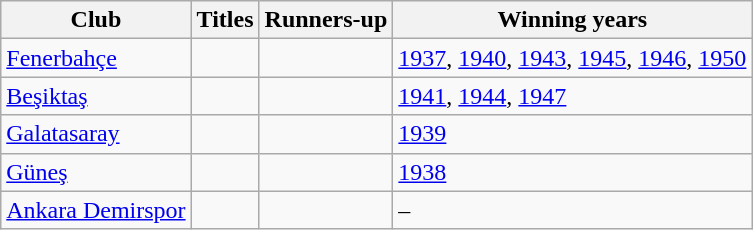<table class="wikitable">
<tr>
<th>Club</th>
<th>Titles</th>
<th>Runners-up</th>
<th>Winning years</th>
</tr>
<tr>
<td><a href='#'>Fenerbahçe</a></td>
<td></td>
<td></td>
<td><a href='#'>1937</a>, <a href='#'>1940</a>, <a href='#'>1943</a>, <a href='#'>1945</a>, <a href='#'>1946</a>, <a href='#'>1950</a></td>
</tr>
<tr>
<td><a href='#'>Beşiktaş</a></td>
<td></td>
<td></td>
<td><a href='#'>1941</a>, <a href='#'>1944</a>, <a href='#'>1947</a></td>
</tr>
<tr>
<td><a href='#'>Galatasaray</a></td>
<td></td>
<td></td>
<td><a href='#'>1939</a></td>
</tr>
<tr>
<td><a href='#'>Güneş</a></td>
<td></td>
<td></td>
<td><a href='#'>1938</a></td>
</tr>
<tr>
<td><a href='#'>Ankara Demirspor</a></td>
<td></td>
<td></td>
<td>–</td>
</tr>
</table>
